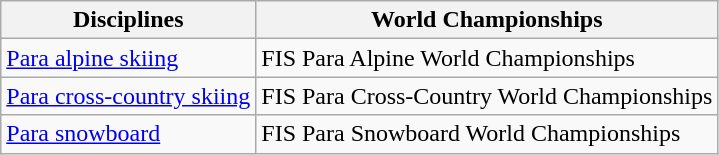<table class="wikitable" style="display:inline-table;">
<tr>
<th>Disciplines</th>
<th>World Championships</th>
</tr>
<tr>
<td><a href='#'>Para alpine skiing</a></td>
<td>FIS Para Alpine World Championships</td>
</tr>
<tr>
<td><a href='#'>Para cross-country skiing</a></td>
<td>FIS Para Cross-Country World Championships</td>
</tr>
<tr>
<td><a href='#'>Para snowboard</a></td>
<td>FIS Para Snowboard World Championships</td>
</tr>
</table>
